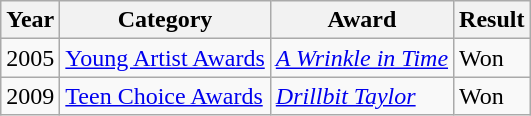<table class="wikitable">
<tr>
<th>Year</th>
<th>Category</th>
<th>Award</th>
<th>Result</th>
</tr>
<tr>
<td>2005</td>
<td><a href='#'>Young Artist Awards</a></td>
<td><em><a href='#'>A Wrinkle in Time</a></em></td>
<td>Won</td>
</tr>
<tr>
<td>2009</td>
<td><a href='#'>Teen Choice Awards</a></td>
<td><em><a href='#'>Drillbit Taylor</a></em></td>
<td>Won</td>
</tr>
</table>
